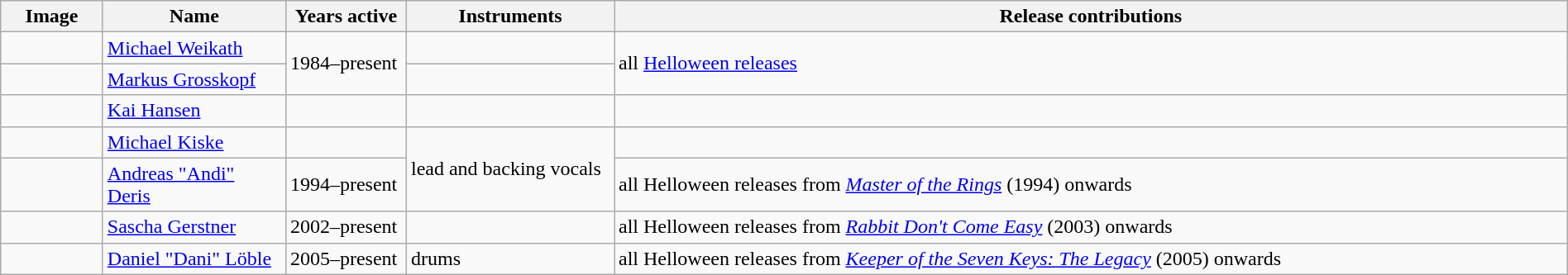<table class="wikitable" border="1" width=100%>
<tr>
<th width="75">Image</th>
<th width="140">Name</th>
<th width="90">Years active</th>
<th width="160">Instruments</th>
<th>Release contributions</th>
</tr>
<tr>
<td></td>
<td><a href='#'>Michael Weikath</a></td>
<td rowspan="2">1984–present</td>
<td></td>
<td rowspan="2">all <a href='#'>Helloween releases</a></td>
</tr>
<tr>
<td></td>
<td><a href='#'>Markus Grosskopf</a></td>
<td></td>
</tr>
<tr>
<td></td>
<td><a href='#'>Kai Hansen</a></td>
<td></td>
<td></td>
<td></td>
</tr>
<tr>
<td></td>
<td><a href='#'>Michael Kiske</a></td>
<td></td>
<td rowspan="2">lead and backing vocals</td>
<td></td>
</tr>
<tr>
<td></td>
<td><a href='#'>Andreas "Andi" Deris</a></td>
<td>1994–present</td>
<td>all Helloween releases from <em><a href='#'>Master of the Rings</a></em> (1994) onwards</td>
</tr>
<tr>
<td></td>
<td><a href='#'>Sascha Gerstner</a></td>
<td>2002–present</td>
<td></td>
<td>all Helloween releases from <em><a href='#'>Rabbit Don't Come Easy</a></em> (2003) onwards</td>
</tr>
<tr>
<td></td>
<td><a href='#'>Daniel "Dani" Löble</a></td>
<td>2005–present</td>
<td>drums</td>
<td>all Helloween releases from <em><a href='#'>Keeper of the Seven Keys: The Legacy</a></em> (2005) onwards</td>
</tr>
</table>
